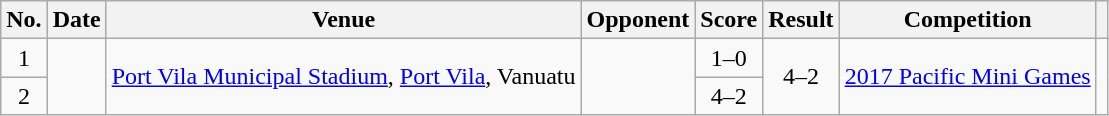<table class="wikitable sortable">
<tr>
<th scope="col">No.</th>
<th scope="col">Date</th>
<th scope="col">Venue</th>
<th scope="col">Opponent</th>
<th scope="col">Score</th>
<th scope="col">Result</th>
<th scope="col">Competition</th>
<th scope="col" class="unsortable"></th>
</tr>
<tr>
<td style="text-align:center">1</td>
<td rowspan="2"></td>
<td rowspan="2"><a href='#'>Port Vila Municipal Stadium</a>, <a href='#'>Port Vila</a>, Vanuatu</td>
<td rowspan="2"></td>
<td style="text-align:center">1–0</td>
<td rowspan="2" style="text-align:center">4–2</td>
<td rowspan="2"><a href='#'>2017 Pacific Mini Games</a></td>
<td rowspan="2"></td>
</tr>
<tr>
<td style="text-align:center">2</td>
<td style="text-align:center">4–2</td>
</tr>
</table>
